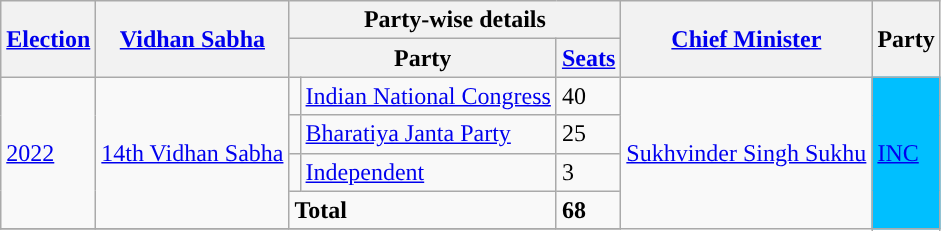<table class="wikitable sortable">
<tr>
<th rowspan="2"><a href='#'>Election</a></th>
<th rowspan="2"><a href='#'>Vidhan Sabha</a></th>
<th colspan="3">Party-wise details</th>
<th rowspan="2"><a href='#'>Chief Minister</a></th>
<th rowspan="2">Party</th>
</tr>
<tr>
<th colspan="2">Party</th>
<th><a href='#'>Seats</a></th>
</tr>
<tr>
<td rowspan="4"><a href='#'>2022</a></td>
<td rowspan="4"><a href='#'>14th Vidhan Sabha</a></td>
<td style="background-color: "></td>
<td><a href='#'>Indian National Congress</a></td>
<td>40</td>
<td rowspan="5"><a href='#'>Sukhvinder Singh Sukhu</a><br></td>
<td rowspan="5"; bgcolor=#00BFFF><a href='#'>INC</a></td>
</tr>
<tr>
<td style="background-color: "></td>
<td><a href='#'>Bharatiya Janta Party</a></td>
<td>25</td>
</tr>
<tr>
<td style="background-color: "></td>
<td><a href='#'>Independent</a></td>
<td>3</td>
</tr>
<tr>
<td colspan="2"><strong>Total</strong></td>
<td><strong>68</strong></td>
</tr>
<tr>
</tr>
</table>
